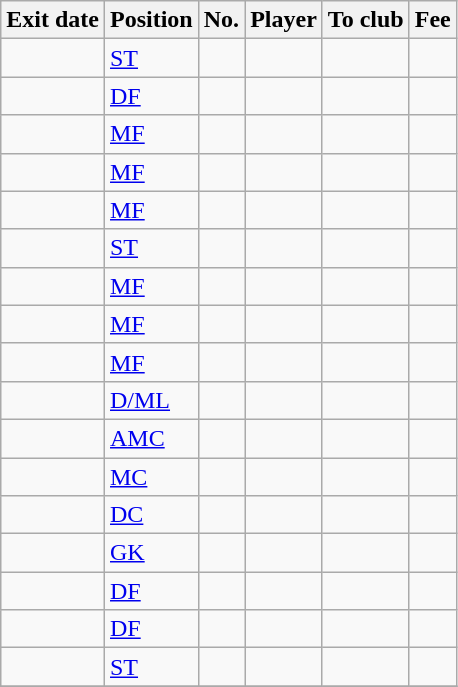<table class="wikitable sortable">
<tr>
<th>Exit date</th>
<th>Position</th>
<th>No.</th>
<th>Player</th>
<th>To club</th>
<th>Fee</th>
</tr>
<tr>
<td></td>
<td><a href='#'>ST</a></td>
<td></td>
<td></td>
<td></td>
<td></td>
</tr>
<tr>
<td></td>
<td><a href='#'>DF</a></td>
<td></td>
<td></td>
<td></td>
<td></td>
</tr>
<tr>
<td></td>
<td><a href='#'>MF</a></td>
<td></td>
<td></td>
<td></td>
<td></td>
</tr>
<tr>
<td></td>
<td><a href='#'>MF</a></td>
<td></td>
<td></td>
<td></td>
<td></td>
</tr>
<tr>
<td></td>
<td><a href='#'>MF</a></td>
<td></td>
<td></td>
<td></td>
<td></td>
</tr>
<tr>
<td></td>
<td><a href='#'>ST</a></td>
<td></td>
<td></td>
<td></td>
<td></td>
</tr>
<tr>
<td></td>
<td><a href='#'>MF</a></td>
<td></td>
<td></td>
<td></td>
<td></td>
</tr>
<tr>
<td></td>
<td><a href='#'>MF</a></td>
<td></td>
<td></td>
<td></td>
<td></td>
</tr>
<tr>
<td></td>
<td><a href='#'>MF</a></td>
<td></td>
<td></td>
<td></td>
<td></td>
</tr>
<tr>
<td></td>
<td><a href='#'>D/ML</a></td>
<td></td>
<td></td>
<td></td>
<td></td>
</tr>
<tr>
<td></td>
<td><a href='#'>AMC</a></td>
<td></td>
<td></td>
<td></td>
<td></td>
</tr>
<tr>
<td></td>
<td><a href='#'>MC</a></td>
<td></td>
<td></td>
<td></td>
<td></td>
</tr>
<tr>
<td></td>
<td><a href='#'>DC</a></td>
<td></td>
<td></td>
<td></td>
<td></td>
</tr>
<tr>
<td></td>
<td><a href='#'>GK</a></td>
<td></td>
<td></td>
<td></td>
<td></td>
</tr>
<tr>
<td></td>
<td><a href='#'>DF</a></td>
<td></td>
<td></td>
<td></td>
<td></td>
</tr>
<tr>
<td></td>
<td><a href='#'>DF</a></td>
<td></td>
<td></td>
<td></td>
<td></td>
</tr>
<tr>
<td></td>
<td><a href='#'>ST</a></td>
<td></td>
<td></td>
<td></td>
<td></td>
</tr>
<tr>
</tr>
</table>
